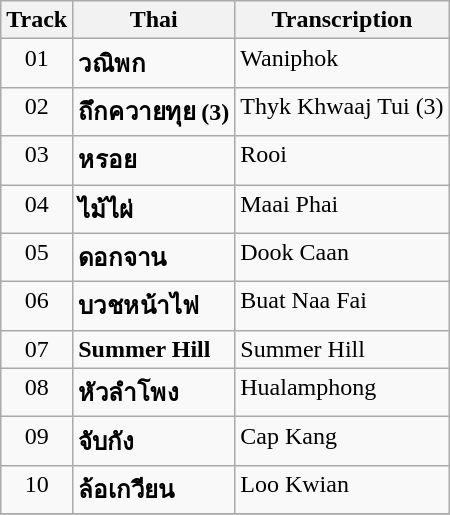<table class="wikitable">
<tr>
<th align="center" valign="top" width="40">Track</th>
<th align="left" valign="top">Thai</th>
<th align="left" valign="top">Transcription</th>
</tr>
<tr>
<td align="center" valign="top">01</td>
<td align="left" valign="top"><strong>วณิพก</strong></td>
<td align="left" valign="top">Waniphok</td>
</tr>
<tr>
<td align="center" valign="top">02</td>
<td align="left" valign="top"><strong>ถึกควายทุย (3)</strong></td>
<td align="left" valign="top">Thyk Khwaaj Tui (3)</td>
</tr>
<tr>
<td align="center" valign="top">03</td>
<td align="left" valign="top"><strong>หรอย</strong></td>
<td align="left" valign="top">Rooi</td>
</tr>
<tr>
<td align="center" valign="top">04</td>
<td align="left" valign="top"><strong>ไม้ไผ่</strong></td>
<td align="left" valign="top">Maai Phai</td>
</tr>
<tr>
<td align="center" valign="top">05</td>
<td align="left" valign="top"><strong>ดอกจาน</strong></td>
<td align="left" valign="top">Dook Caan</td>
</tr>
<tr>
<td align="center" valign="top">06</td>
<td align="left" valign="top"><strong>บวชหน้าไฟ</strong></td>
<td align="left" valign="top">Buat Naa Fai</td>
</tr>
<tr>
<td align="center" valign="top">07</td>
<td align="left" valign="top"><strong>Summer Hill</strong></td>
<td align="left" valign="top">Summer Hill</td>
</tr>
<tr>
<td align="center" valign="top">08</td>
<td align="left" valign="top"><strong>หัวลำโพง</strong></td>
<td align="left" valign="top">Hualamphong</td>
</tr>
<tr>
<td align="center" valign="top">09</td>
<td align="left" valign="top"><strong>จับกัง</strong></td>
<td align="left" valign="top">Cap Kang</td>
</tr>
<tr>
<td align="center" valign="top">10</td>
<td align="left" valign="top"><strong>ล้อเกวียน</strong></td>
<td align="left" valign="top">Loo Kwian</td>
</tr>
<tr>
</tr>
</table>
